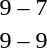<table style="text-align:center">
<tr>
<th width=200></th>
<th width=100></th>
<th width=200></th>
</tr>
<tr>
<td align=right><strong></strong></td>
<td>9 – 7</td>
<td align=left></td>
</tr>
<tr>
<td align=right><strong></strong></td>
<td>9 – 9</td>
<td align=left><strong></strong></td>
</tr>
</table>
